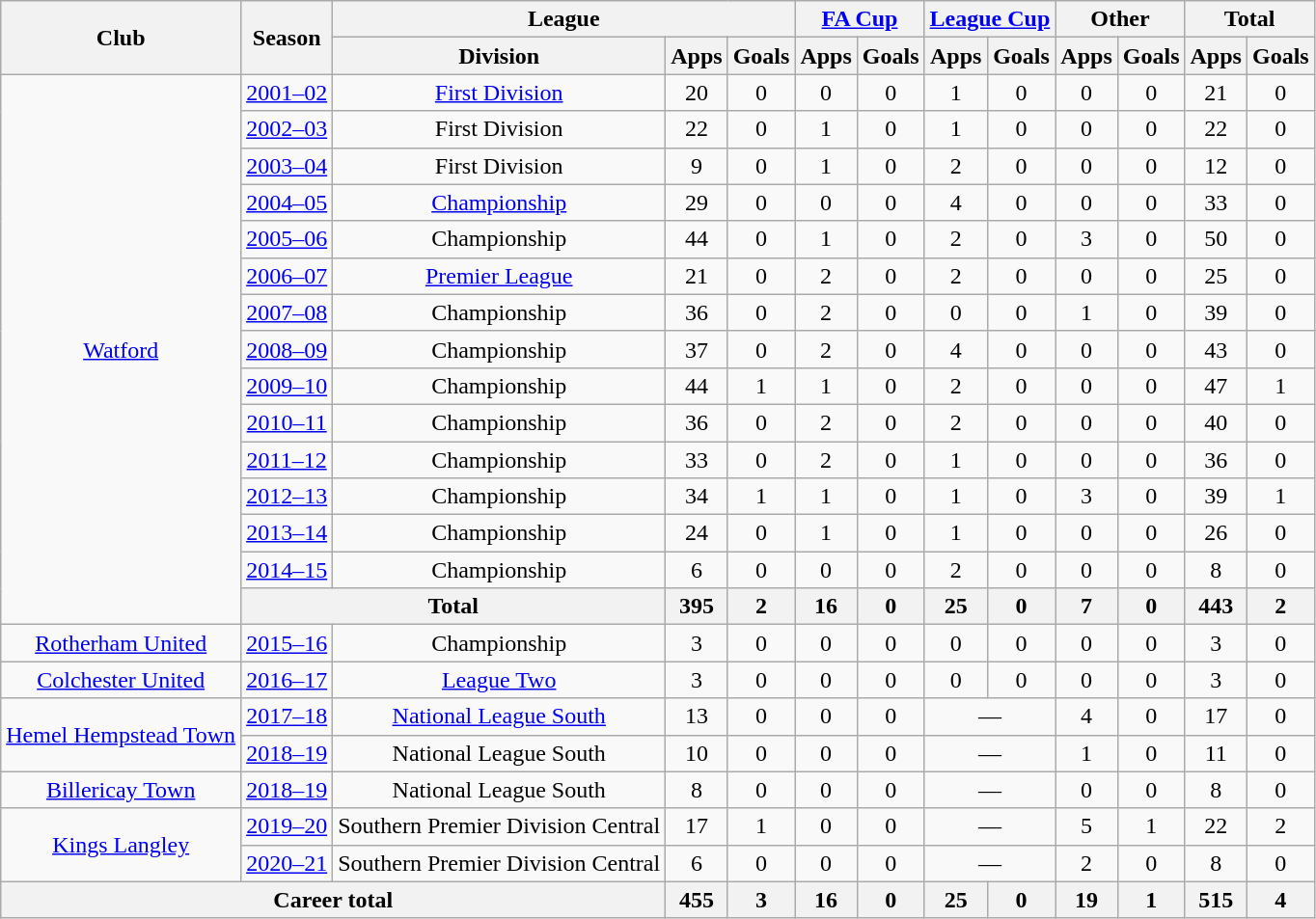<table class=wikitable style="text-align: center">
<tr>
<th rowspan=2>Club</th>
<th rowspan=2>Season</th>
<th colspan=3>League</th>
<th colspan=2><a href='#'>FA Cup</a></th>
<th colspan=2><a href='#'>League Cup</a></th>
<th colspan=2>Other</th>
<th colspan=2>Total</th>
</tr>
<tr>
<th>Division</th>
<th>Apps</th>
<th>Goals</th>
<th>Apps</th>
<th>Goals</th>
<th>Apps</th>
<th>Goals</th>
<th>Apps</th>
<th>Goals</th>
<th>Apps</th>
<th>Goals</th>
</tr>
<tr>
<td rowspan="15"><a href='#'>Watford</a></td>
<td><a href='#'>2001–02</a></td>
<td><a href='#'>First Division</a></td>
<td>20</td>
<td>0</td>
<td>0</td>
<td>0</td>
<td>1</td>
<td>0</td>
<td>0</td>
<td>0</td>
<td>21</td>
<td>0</td>
</tr>
<tr>
<td><a href='#'>2002–03</a></td>
<td>First Division</td>
<td>22</td>
<td>0</td>
<td>1</td>
<td>0</td>
<td>1</td>
<td>0</td>
<td>0</td>
<td>0</td>
<td>22</td>
<td>0</td>
</tr>
<tr>
<td><a href='#'>2003–04</a></td>
<td>First Division</td>
<td>9</td>
<td>0</td>
<td>1</td>
<td>0</td>
<td>2</td>
<td>0</td>
<td>0</td>
<td>0</td>
<td>12</td>
<td>0</td>
</tr>
<tr>
<td><a href='#'>2004–05</a></td>
<td><a href='#'>Championship</a></td>
<td>29</td>
<td>0</td>
<td>0</td>
<td>0</td>
<td>4</td>
<td>0</td>
<td>0</td>
<td>0</td>
<td>33</td>
<td>0</td>
</tr>
<tr>
<td><a href='#'>2005–06</a></td>
<td>Championship</td>
<td>44</td>
<td>0</td>
<td>1</td>
<td>0</td>
<td>2</td>
<td>0</td>
<td>3</td>
<td>0</td>
<td>50</td>
<td>0</td>
</tr>
<tr>
<td><a href='#'>2006–07</a></td>
<td><a href='#'>Premier League</a></td>
<td>21</td>
<td>0</td>
<td>2</td>
<td>0</td>
<td>2</td>
<td>0</td>
<td>0</td>
<td>0</td>
<td>25</td>
<td>0</td>
</tr>
<tr>
<td><a href='#'>2007–08</a></td>
<td>Championship</td>
<td>36</td>
<td>0</td>
<td>2</td>
<td>0</td>
<td>0</td>
<td>0</td>
<td>1</td>
<td>0</td>
<td>39</td>
<td>0</td>
</tr>
<tr>
<td><a href='#'>2008–09</a></td>
<td>Championship</td>
<td>37</td>
<td>0</td>
<td>2</td>
<td>0</td>
<td>4</td>
<td>0</td>
<td>0</td>
<td>0</td>
<td>43</td>
<td>0</td>
</tr>
<tr>
<td><a href='#'>2009–10</a></td>
<td>Championship</td>
<td>44</td>
<td>1</td>
<td>1</td>
<td>0</td>
<td>2</td>
<td>0</td>
<td>0</td>
<td>0</td>
<td>47</td>
<td>1</td>
</tr>
<tr>
<td><a href='#'>2010–11</a></td>
<td>Championship</td>
<td>36</td>
<td>0</td>
<td>2</td>
<td>0</td>
<td>2</td>
<td>0</td>
<td>0</td>
<td>0</td>
<td>40</td>
<td>0</td>
</tr>
<tr>
<td><a href='#'>2011–12</a></td>
<td>Championship</td>
<td>33</td>
<td>0</td>
<td>2</td>
<td>0</td>
<td>1</td>
<td>0</td>
<td>0</td>
<td>0</td>
<td>36</td>
<td>0</td>
</tr>
<tr>
<td><a href='#'>2012–13</a></td>
<td>Championship</td>
<td>34</td>
<td>1</td>
<td>1</td>
<td>0</td>
<td>1</td>
<td>0</td>
<td>3</td>
<td>0</td>
<td>39</td>
<td>1</td>
</tr>
<tr>
<td><a href='#'>2013–14</a></td>
<td>Championship</td>
<td>24</td>
<td>0</td>
<td>1</td>
<td>0</td>
<td>1</td>
<td>0</td>
<td>0</td>
<td>0</td>
<td>26</td>
<td>0</td>
</tr>
<tr>
<td><a href='#'>2014–15</a></td>
<td>Championship</td>
<td>6</td>
<td>0</td>
<td>0</td>
<td>0</td>
<td>2</td>
<td>0</td>
<td>0</td>
<td>0</td>
<td>8</td>
<td>0</td>
</tr>
<tr>
<th colspan="2">Total</th>
<th>395</th>
<th>2</th>
<th>16</th>
<th>0</th>
<th>25</th>
<th>0</th>
<th>7</th>
<th>0</th>
<th>443</th>
<th>2</th>
</tr>
<tr>
<td><a href='#'>Rotherham United</a></td>
<td><a href='#'>2015–16</a></td>
<td>Championship</td>
<td>3</td>
<td>0</td>
<td>0</td>
<td>0</td>
<td>0</td>
<td>0</td>
<td>0</td>
<td>0</td>
<td>3</td>
<td>0</td>
</tr>
<tr>
<td><a href='#'>Colchester United</a></td>
<td><a href='#'>2016–17</a></td>
<td><a href='#'>League Two</a></td>
<td>3</td>
<td>0</td>
<td>0</td>
<td>0</td>
<td>0</td>
<td>0</td>
<td>0</td>
<td>0</td>
<td>3</td>
<td>0</td>
</tr>
<tr>
<td rowspan="2"><a href='#'>Hemel Hempstead Town</a></td>
<td><a href='#'>2017–18</a></td>
<td><a href='#'>National League South</a></td>
<td>13</td>
<td>0</td>
<td>0</td>
<td>0</td>
<td colspan="2">—</td>
<td>4</td>
<td>0</td>
<td>17</td>
<td>0</td>
</tr>
<tr>
<td><a href='#'>2018–19</a></td>
<td>National League South</td>
<td>10</td>
<td>0</td>
<td>0</td>
<td>0</td>
<td colspan="2">—</td>
<td>1</td>
<td>0</td>
<td>11</td>
<td>0</td>
</tr>
<tr>
<td><a href='#'>Billericay Town</a></td>
<td><a href='#'>2018–19</a></td>
<td>National League South</td>
<td>8</td>
<td>0</td>
<td>0</td>
<td>0</td>
<td colspan="2">—</td>
<td>0</td>
<td>0</td>
<td>8</td>
<td>0</td>
</tr>
<tr>
<td rowspan="2"><a href='#'>Kings Langley</a></td>
<td><a href='#'>2019–20</a></td>
<td>Southern Premier Division Central</td>
<td>17</td>
<td>1</td>
<td>0</td>
<td>0</td>
<td colspan="2">—</td>
<td>5</td>
<td>1</td>
<td>22</td>
<td>2</td>
</tr>
<tr>
<td><a href='#'>2020–21</a></td>
<td>Southern Premier Division Central</td>
<td>6</td>
<td>0</td>
<td>0</td>
<td>0</td>
<td colspan="2">—</td>
<td>2</td>
<td>0</td>
<td>8</td>
<td>0</td>
</tr>
<tr>
<th colspan="3">Career total</th>
<th>455</th>
<th>3</th>
<th>16</th>
<th>0</th>
<th>25</th>
<th>0</th>
<th>19</th>
<th>1</th>
<th>515</th>
<th>4</th>
</tr>
</table>
